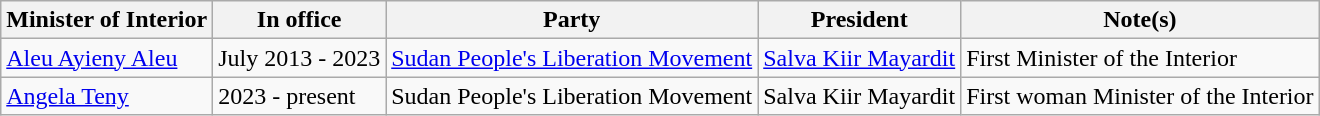<table class="wikitable">
<tr>
<th>Minister of Interior</th>
<th>In office</th>
<th>Party</th>
<th>President</th>
<th>Note(s)</th>
</tr>
<tr>
<td><a href='#'>Aleu Ayieny Aleu</a></td>
<td>July 2013 - 2023</td>
<td><a href='#'>Sudan People's Liberation Movement</a></td>
<td><a href='#'>Salva Kiir Mayardit</a></td>
<td>First Minister of the Interior</td>
</tr>
<tr>
<td><a href='#'>Angela Teny</a></td>
<td>2023 - present</td>
<td>Sudan People's Liberation Movement</td>
<td>Salva Kiir Mayardit</td>
<td>First woman Minister of the Interior</td>
</tr>
</table>
